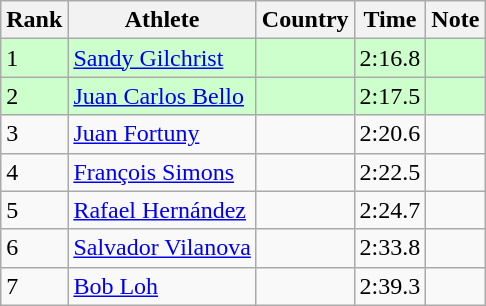<table class="wikitable sortable">
<tr>
<th>Rank</th>
<th>Athlete</th>
<th>Country</th>
<th>Time</th>
<th>Note</th>
</tr>
<tr bgcolor=#CCFFCC>
<td>1</td>
<td><a href='#'>Sandy Gilchrist</a></td>
<td></td>
<td>2:16.8</td>
<td></td>
</tr>
<tr bgcolor=#CCFFCC>
<td>2</td>
<td><a href='#'>Juan Carlos Bello</a></td>
<td></td>
<td>2:17.5</td>
<td></td>
</tr>
<tr>
<td>3</td>
<td><a href='#'>Juan Fortuny</a></td>
<td></td>
<td>2:20.6</td>
<td></td>
</tr>
<tr>
<td>4</td>
<td><a href='#'>François Simons</a></td>
<td></td>
<td>2:22.5</td>
<td></td>
</tr>
<tr>
<td>5</td>
<td><a href='#'>Rafael Hernández</a></td>
<td></td>
<td>2:24.7</td>
<td></td>
</tr>
<tr>
<td>6</td>
<td><a href='#'>Salvador Vilanova</a></td>
<td></td>
<td>2:33.8</td>
<td></td>
</tr>
<tr>
<td>7</td>
<td><a href='#'>Bob Loh</a></td>
<td></td>
<td>2:39.3</td>
<td></td>
</tr>
</table>
